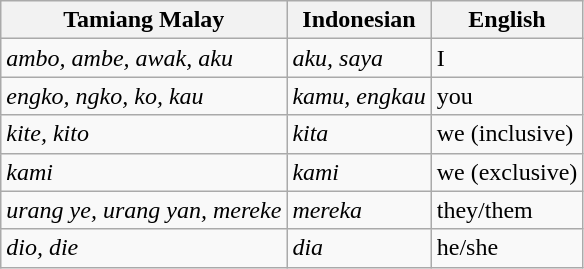<table class="wikitable">
<tr>
<th>Tamiang Malay</th>
<th>Indonesian</th>
<th>English</th>
</tr>
<tr>
<td><em>ambo, ambe, awak, aku</em></td>
<td><em>aku, saya</em></td>
<td>I</td>
</tr>
<tr>
<td><em>engko, ngko, ko, kau</em></td>
<td><em>kamu, engkau</em></td>
<td>you</td>
</tr>
<tr>
<td><em>kite, kito</em></td>
<td><em>kita</em></td>
<td>we (inclusive)</td>
</tr>
<tr>
<td><em>kami</em></td>
<td><em>kami</em></td>
<td>we (exclusive)</td>
</tr>
<tr>
<td><em>urang ye, urang yan, mereke</em></td>
<td><em>mereka</em></td>
<td>they/them</td>
</tr>
<tr>
<td><em>dio, die</em></td>
<td><em>dia</em></td>
<td>he/she</td>
</tr>
</table>
